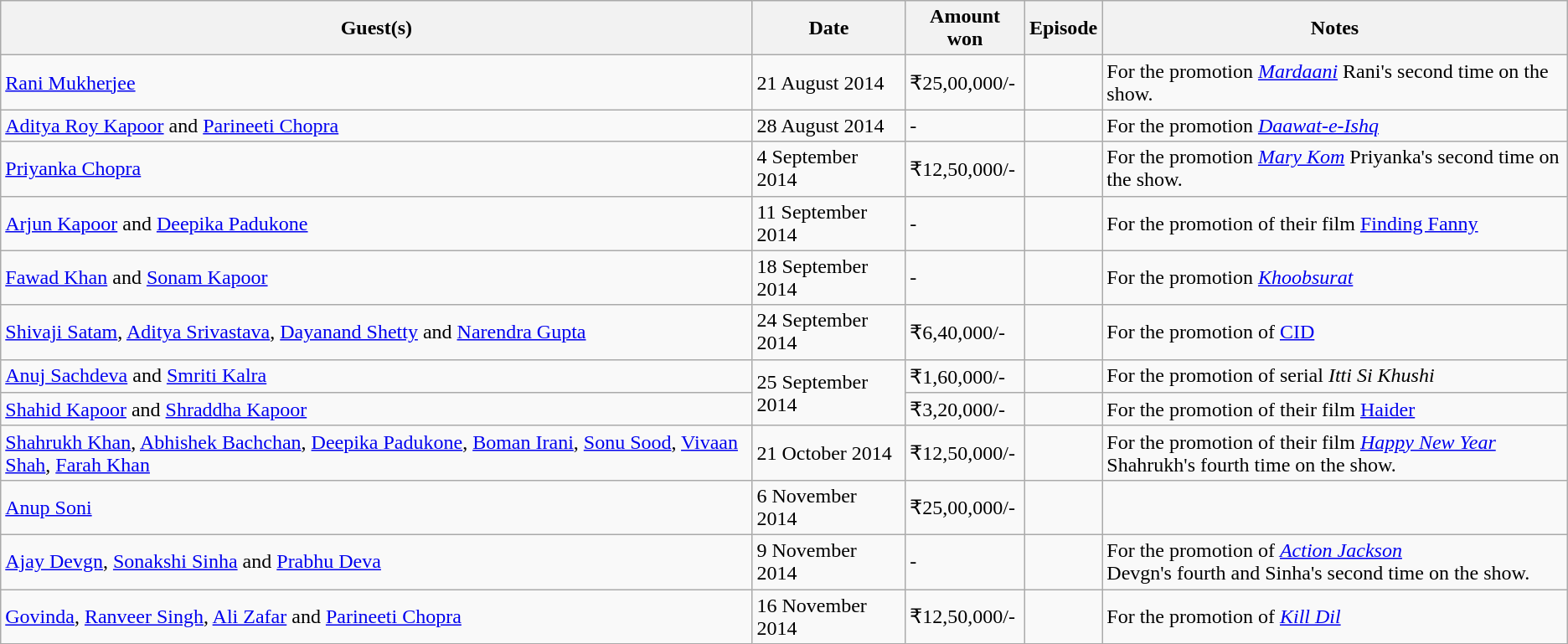<table class="wikitable">
<tr>
<th>Guest(s)</th>
<th>Date</th>
<th>Amount won</th>
<th>Episode</th>
<th>Notes</th>
</tr>
<tr>
<td><a href='#'>Rani Mukherjee</a></td>
<td>21 August 2014</td>
<td>₹25,00,000/-</td>
<td></td>
<td>For the promotion <em><a href='#'>Mardaani</a></em> Rani's second time on the show.</td>
</tr>
<tr>
<td><a href='#'>Aditya Roy Kapoor</a> and <a href='#'>Parineeti Chopra</a></td>
<td>28 August 2014</td>
<td>-</td>
<td></td>
<td>For the promotion <em><a href='#'>Daawat-e-Ishq</a></em></td>
</tr>
<tr>
<td><a href='#'>Priyanka Chopra</a></td>
<td>4 September 2014</td>
<td>₹12,50,000/-</td>
<td></td>
<td>For the promotion<em> <a href='#'>Mary Kom</a></em> Priyanka's second time on the show.</td>
</tr>
<tr>
<td><a href='#'>Arjun Kapoor</a> and <a href='#'>Deepika Padukone</a></td>
<td>11 September 2014</td>
<td>-</td>
<td></td>
<td>For the promotion of their film <a href='#'>Finding Fanny</a></td>
</tr>
<tr>
<td><a href='#'>Fawad Khan</a> and <a href='#'>Sonam Kapoor</a></td>
<td>18 September 2014</td>
<td>-</td>
<td></td>
<td>For the promotion <em><a href='#'>Khoobsurat</a></em></td>
</tr>
<tr>
<td><a href='#'>Shivaji Satam</a>, <a href='#'>Aditya Srivastava</a>, <a href='#'>Dayanand Shetty</a> and <a href='#'>Narendra Gupta</a></td>
<td>24 September 2014</td>
<td>₹6,40,000/-</td>
<td></td>
<td>For the promotion of <a href='#'>CID</a></td>
</tr>
<tr>
<td><a href='#'>Anuj Sachdeva</a> and <a href='#'>Smriti Kalra</a></td>
<td rowspan="2">25 September 2014</td>
<td>₹1,60,000/-</td>
<td></td>
<td>For the promotion of serial <em>Itti Si Khushi</em></td>
</tr>
<tr>
<td><a href='#'>Shahid Kapoor</a> and <a href='#'>Shraddha Kapoor</a></td>
<td>₹3,20,000/-</td>
<td></td>
<td>For the promotion of their film <a href='#'>Haider</a></td>
</tr>
<tr>
<td><a href='#'>Shahrukh Khan</a>, <a href='#'>Abhishek Bachchan</a>, <a href='#'>Deepika Padukone</a>, <a href='#'>Boman Irani</a>, <a href='#'>Sonu Sood</a>, <a href='#'>Vivaan Shah</a>, <a href='#'>Farah Khan</a></td>
<td>21 October 2014</td>
<td>₹12,50,000/-</td>
<td></td>
<td>For the promotion of their film <em><a href='#'>Happy New Year</a></em><br>Shahrukh's fourth time on the show.</td>
</tr>
<tr>
<td><a href='#'>Anup Soni</a></td>
<td>6 November 2014</td>
<td>₹25,00,000/-</td>
<td></td>
<td></td>
</tr>
<tr>
<td><a href='#'>Ajay Devgn</a>, <a href='#'>Sonakshi Sinha</a> and <a href='#'>Prabhu Deva</a></td>
<td>9 November 2014</td>
<td>-</td>
<td></td>
<td>For the promotion of <em><a href='#'>Action Jackson</a></em><br>Devgn's fourth and Sinha's second time on the show.</td>
</tr>
<tr>
<td><a href='#'>Govinda</a>, <a href='#'>Ranveer Singh</a>, <a href='#'>Ali Zafar</a> and <a href='#'>Parineeti Chopra</a></td>
<td>16 November 2014</td>
<td>₹12,50,000/-</td>
<td></td>
<td>For the promotion of <em><a href='#'>Kill Dil</a></em></td>
</tr>
</table>
